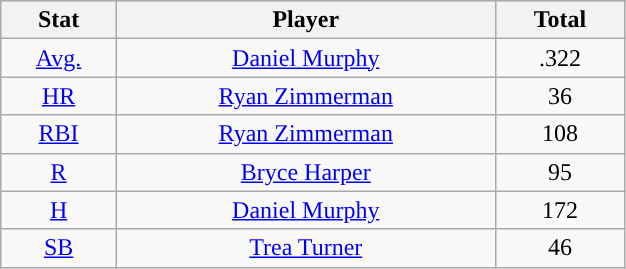<table class="wikitable" style="width:33%;">
<tr style="text-align:center; background:#ddd;">
<th>Stat</th>
<th>Player</th>
<th>Total</th>
</tr>
<tr align=center>
<td><a href='#'>Avg.</a></td>
<td><a href='#'>Daniel Murphy</a></td>
<td>.322</td>
</tr>
<tr align=center>
<td><a href='#'>HR</a></td>
<td><a href='#'>Ryan Zimmerman</a></td>
<td>36</td>
</tr>
<tr align=center>
<td><a href='#'>RBI</a></td>
<td><a href='#'>Ryan Zimmerman</a></td>
<td>108</td>
</tr>
<tr align=center>
<td><a href='#'>R</a></td>
<td><a href='#'>Bryce Harper</a></td>
<td>95</td>
</tr>
<tr align=center>
<td><a href='#'>H</a></td>
<td><a href='#'>Daniel Murphy</a></td>
<td>172</td>
</tr>
<tr align=center>
<td><a href='#'>SB</a></td>
<td><a href='#'>Trea Turner</a></td>
<td>46</td>
</tr>
</table>
